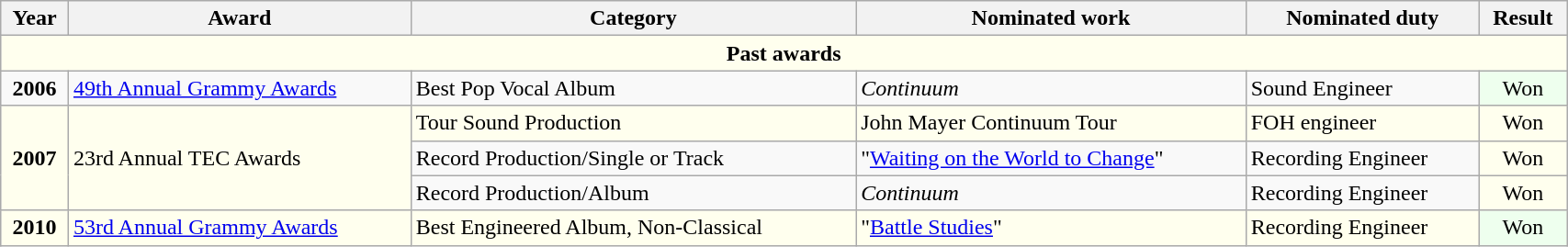<table class="wikitable" width=90%>
<tr>
<th align=center>Year</th>
<th>Award</th>
<th>Category</th>
<th>Nominated work</th>
<th>Nominated duty</th>
<th align=center>Result</th>
</tr>
<tr bgcolor=ffffee>
<td colspan=6 align=center><strong>Past awards</strong></td>
</tr>
<tr>
<td align=center><strong>2006</strong></td>
<td><a href='#'>49th Annual Grammy Awards</a></td>
<td>Best Pop Vocal Album</td>
<td><em>Continuum</em></td>
<td>Sound Engineer</td>
<td bgcolor=eeffee align=center>Won</td>
</tr>
<tr bgcolor=ffffee>
<td align=center rowspan=3><strong>2007</strong></td>
<td rowspan=3>23rd Annual TEC Awards</td>
<td>Tour Sound Production</td>
<td>John Mayer Continuum Tour</td>
<td>FOH engineer</td>
<td bgcolor=ffffee align=center>Won</td>
</tr>
<tr>
<td>Record Production/Single or Track</td>
<td>"<a href='#'>Waiting on the World to Change</a>"</td>
<td>Recording Engineer</td>
<td bgcolor=ffffee align=center>Won</td>
</tr>
<tr>
<td>Record Production/Album</td>
<td><em>Continuum</em></td>
<td>Recording Engineer</td>
<td bgcolor=ffffee align=center>Won</td>
</tr>
<tr bgcolor=ffffee>
<td align=center><strong>2010</strong></td>
<td><a href='#'>53rd Annual Grammy Awards</a></td>
<td>Best Engineered Album, Non-Classical</td>
<td>"<a href='#'>Battle Studies</a>"</td>
<td>Recording Engineer</td>
<td bgcolor=eeffee align=center>Won</td>
</tr>
</table>
